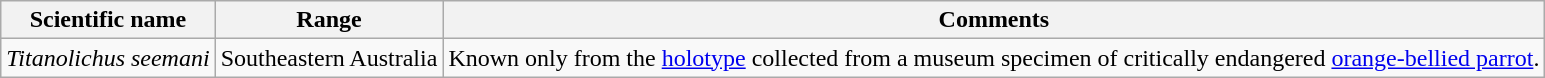<table class="wikitable">
<tr>
<th>Scientific name</th>
<th>Range</th>
<th class="unsortable">Comments</th>
</tr>
<tr>
<td><em>Titanolichus seemani</em></td>
<td>Southeastern Australia</td>
<td>Known only from the <a href='#'>holotype</a> collected from a museum specimen of critically endangered <a href='#'>orange-bellied parrot</a>.</td>
</tr>
</table>
